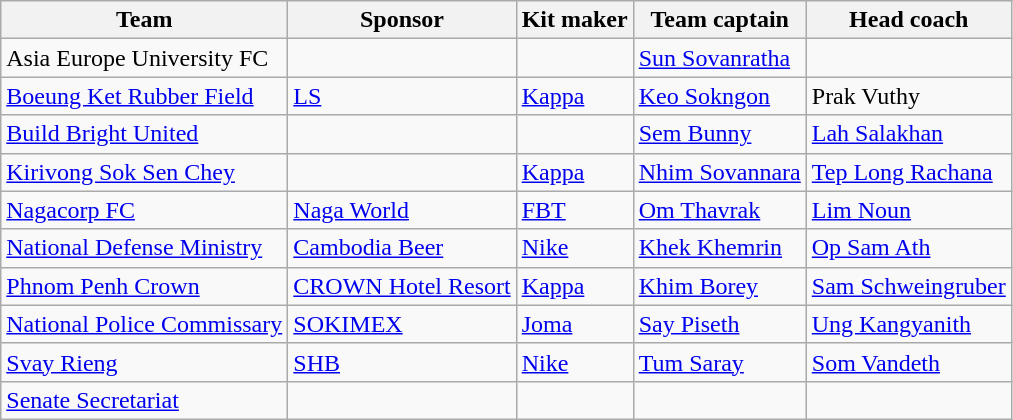<table class="wikitable sortable" style="text-align: left;">
<tr>
<th>Team</th>
<th>Sponsor</th>
<th>Kit maker</th>
<th>Team captain</th>
<th>Head coach</th>
</tr>
<tr>
<td>Asia Europe University FC</td>
<td></td>
<td></td>
<td> <a href='#'>Sun Sovanratha</a></td>
<td></td>
</tr>
<tr>
<td><a href='#'>Boeung Ket Rubber Field</a></td>
<td><a href='#'>LS</a></td>
<td><a href='#'>Kappa</a></td>
<td> <a href='#'>Keo Sokngon</a></td>
<td> Prak Vuthy</td>
</tr>
<tr>
<td><a href='#'>Build Bright United</a></td>
<td></td>
<td></td>
<td> <a href='#'>Sem Bunny</a></td>
<td> <a href='#'>Lah Salakhan</a></td>
</tr>
<tr>
<td><a href='#'>Kirivong Sok Sen Chey</a></td>
<td></td>
<td><a href='#'>Kappa</a></td>
<td> <a href='#'>Nhim Sovannara</a></td>
<td> <a href='#'>Tep Long Rachana</a></td>
</tr>
<tr>
<td><a href='#'>Nagacorp FC</a></td>
<td><a href='#'>Naga World</a></td>
<td><a href='#'>FBT</a></td>
<td> <a href='#'>Om Thavrak</a></td>
<td> <a href='#'>Lim Noun</a></td>
</tr>
<tr>
<td><a href='#'>National Defense Ministry</a></td>
<td><a href='#'>Cambodia Beer</a></td>
<td><a href='#'>Nike</a></td>
<td> <a href='#'>Khek Khemrin</a></td>
<td> <a href='#'>Op Sam Ath</a></td>
</tr>
<tr>
<td><a href='#'>Phnom Penh Crown</a></td>
<td><a href='#'>CROWN Hotel Resort</a></td>
<td><a href='#'>Kappa</a></td>
<td> <a href='#'>Khim Borey</a></td>
<td> <a href='#'>Sam Schweingruber</a></td>
</tr>
<tr>
<td><a href='#'>National Police Commissary</a></td>
<td><a href='#'>SOKIMEX</a></td>
<td><a href='#'>Joma</a></td>
<td> <a href='#'>Say Piseth</a></td>
<td> <a href='#'>Ung Kangyanith</a></td>
</tr>
<tr>
<td><a href='#'>Svay Rieng</a></td>
<td><a href='#'>SHB</a></td>
<td><a href='#'>Nike</a></td>
<td> <a href='#'>Tum Saray</a></td>
<td> <a href='#'>Som Vandeth</a></td>
</tr>
<tr>
<td><a href='#'>Senate Secretariat</a></td>
<td></td>
<td></td>
<td></td>
<td></td>
</tr>
</table>
